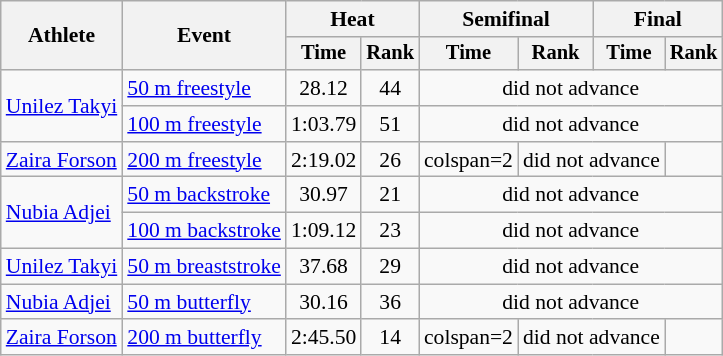<table class=wikitable style=font-size:90%>
<tr>
<th rowspan=2>Athlete</th>
<th rowspan=2>Event</th>
<th colspan=2>Heat</th>
<th colspan=2>Semifinal</th>
<th colspan=2>Final</th>
</tr>
<tr style=font-size:95%>
<th>Time</th>
<th>Rank</th>
<th>Time</th>
<th>Rank</th>
<th>Time</th>
<th>Rank</th>
</tr>
<tr align=center>
<td align=left rowspan=2><a href='#'>Unilez Takyi</a></td>
<td align=left rowspan="1"><a href='#'>50 m freestyle</a></td>
<td>28.12</td>
<td>44</td>
<td colspan=4>did not advance</td>
</tr>
<tr align=center>
<td align=left rowspan="1"><a href='#'>100 m freestyle</a></td>
<td>1:03.79</td>
<td>51</td>
<td colspan=4>did not advance</td>
</tr>
<tr align=center>
<td align=left><a href='#'>Zaira Forson</a></td>
<td align=left rowspan="1"><a href='#'>200 m freestyle</a></td>
<td>2:19.02</td>
<td>26</td>
<td>colspan=2 </td>
<td colspan=2>did not advance</td>
</tr>
<tr align=center>
<td align=left rowspan=2><a href='#'>Nubia Adjei</a></td>
<td align=left rowspan="1"><a href='#'>50 m backstroke</a></td>
<td>30.97</td>
<td>21</td>
<td colspan=4>did not advance</td>
</tr>
<tr align=center>
<td align=left rowspan="1"><a href='#'>100 m backstroke</a></td>
<td>1:09.12</td>
<td>23</td>
<td colspan=4>did not advance</td>
</tr>
<tr align=center>
<td align=left><a href='#'>Unilez Takyi</a></td>
<td align=left rowspan="1"><a href='#'>50 m breaststroke</a></td>
<td>37.68</td>
<td>29</td>
<td colspan=4>did not advance</td>
</tr>
<tr align=center>
<td align=left><a href='#'>Nubia Adjei</a></td>
<td align=left rowspan="1"><a href='#'>50 m butterfly</a></td>
<td>30.16</td>
<td>36</td>
<td colspan=4>did not advance</td>
</tr>
<tr align=center>
<td align=left><a href='#'>Zaira Forson</a></td>
<td align=left rowspan="1"><a href='#'>200 m butterfly</a></td>
<td>2:45.50</td>
<td>14</td>
<td>colspan=2 </td>
<td colspan=2>did not advance</td>
</tr>
</table>
